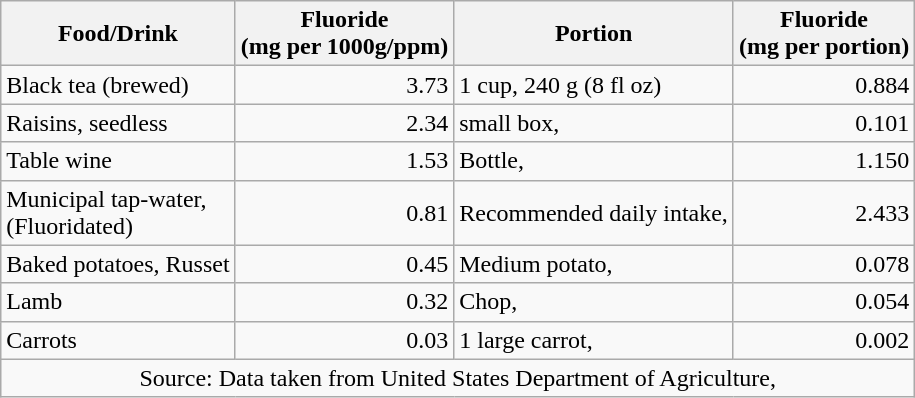<table class="wikitable">
<tr>
<th>Food/Drink</th>
<th>Fluoride<br>(mg per 1000g/ppm)</th>
<th>Portion</th>
<th>Fluoride<br>(mg per portion)</th>
</tr>
<tr>
<td>Black tea (brewed)</td>
<td style="text-align: right;">3.73</td>
<td>1 cup, 240 g (8 fl oz)</td>
<td style="text-align: right;">0.884</td>
</tr>
<tr>
<td>Raisins, seedless</td>
<td style="text-align: right;">2.34</td>
<td>small box, </td>
<td style="text-align: right;">0.101</td>
</tr>
<tr>
<td>Table wine</td>
<td style="text-align: right;">1.53</td>
<td>Bottle, </td>
<td style="text-align: right;">1.150</td>
</tr>
<tr>
<td>Municipal tap-water,<br>(Fluoridated)</td>
<td style="text-align: right;">0.81</td>
<td>Recommended daily intake,<br> </td>
<td style="text-align: right;">2.433</td>
</tr>
<tr>
<td>Baked potatoes, Russet</td>
<td style="text-align: right;">0.45</td>
<td>Medium potato, </td>
<td style="text-align: right;">0.078</td>
</tr>
<tr>
<td>Lamb</td>
<td style="text-align: right;">0.32</td>
<td>Chop, </td>
<td style="text-align: right;">0.054</td>
</tr>
<tr>
<td>Carrots</td>
<td style="text-align: right;">0.03</td>
<td>1 large carrot, </td>
<td style="text-align: right;">0.002</td>
</tr>
<tr>
<td colspan="4" style="text-align: center;">Source: Data taken from United States Department of Agriculture,  </td>
</tr>
</table>
